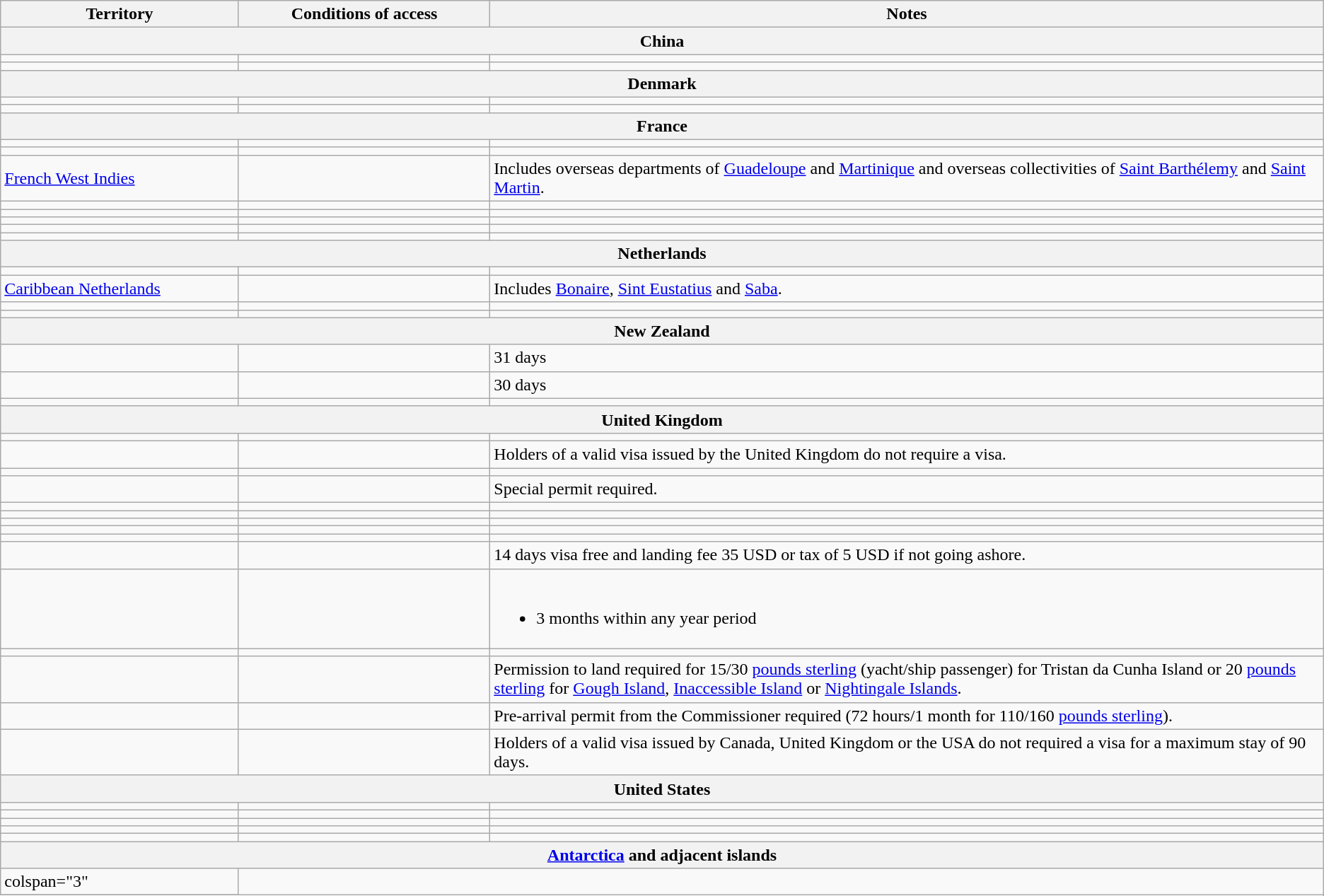<table class="wikitable" style="text-align: left; table-layout: fixed;">
<tr>
<th width="18%">Territory</th>
<th width="19%">Conditions of access</th>
<th>Notes</th>
</tr>
<tr>
<th colspan="3">China</th>
</tr>
<tr>
<td></td>
<td></td>
<td></td>
</tr>
<tr>
<td></td>
<td></td>
<td></td>
</tr>
<tr>
<th colspan="3">Denmark</th>
</tr>
<tr>
<td></td>
<td></td>
<td></td>
</tr>
<tr>
<td></td>
<td></td>
<td></td>
</tr>
<tr>
<th colspan="3">France</th>
</tr>
<tr>
<td></td>
<td></td>
<td></td>
</tr>
<tr>
<td></td>
<td></td>
<td></td>
</tr>
<tr>
<td> <a href='#'>French West Indies</a></td>
<td></td>
<td>Includes overseas departments of <a href='#'>Guadeloupe</a> and <a href='#'>Martinique</a> and overseas collectivities of <a href='#'>Saint Barthélemy</a> and <a href='#'>Saint Martin</a>.</td>
</tr>
<tr>
<td></td>
<td></td>
<td></td>
</tr>
<tr>
<td></td>
<td></td>
<td></td>
</tr>
<tr>
<td></td>
<td></td>
<td></td>
</tr>
<tr>
<td></td>
<td></td>
<td></td>
</tr>
<tr>
<td></td>
<td></td>
<td></td>
</tr>
<tr>
<th colspan="3">Netherlands</th>
</tr>
<tr>
<td></td>
<td></td>
<td></td>
</tr>
<tr>
<td> <a href='#'>Caribbean Netherlands</a></td>
<td></td>
<td>Includes <a href='#'>Bonaire</a>, <a href='#'>Sint Eustatius</a> and <a href='#'>Saba</a>.</td>
</tr>
<tr>
<td></td>
<td></td>
<td></td>
</tr>
<tr>
<td></td>
<td></td>
<td></td>
</tr>
<tr>
<th colspan="3">New Zealand</th>
</tr>
<tr>
<td></td>
<td></td>
<td>31 days</td>
</tr>
<tr>
<td></td>
<td></td>
<td>30 days</td>
</tr>
<tr>
<td></td>
<td></td>
<td></td>
</tr>
<tr>
<th colspan="3">United Kingdom</th>
</tr>
<tr>
<td></td>
<td></td>
<td></td>
</tr>
<tr>
<td></td>
<td></td>
<td>Holders of a valid visa issued by the United Kingdom do not require a visa.</td>
</tr>
<tr>
<td></td>
<td></td>
<td></td>
</tr>
<tr>
<td></td>
<td></td>
<td>Special permit required.</td>
</tr>
<tr>
<td></td>
<td></td>
<td></td>
</tr>
<tr>
<td></td>
<td></td>
<td></td>
</tr>
<tr>
<td></td>
<td></td>
<td></td>
</tr>
<tr>
<td></td>
<td></td>
<td></td>
</tr>
<tr>
<td></td>
<td></td>
<td></td>
</tr>
<tr>
<td></td>
<td></td>
<td>14 days visa free and landing fee 35 USD or tax of 5 USD if not going ashore.</td>
</tr>
<tr>
<td></td>
<td></td>
<td><br><ul><li>3 months within any year period</li></ul></td>
</tr>
<tr>
<td></td>
<td></td>
<td></td>
</tr>
<tr>
<td></td>
<td></td>
<td>Permission to land required for 15/30 <a href='#'>pounds sterling</a> (yacht/ship passenger) for Tristan da Cunha Island or 20 <a href='#'>pounds sterling</a> for <a href='#'>Gough Island</a>, <a href='#'>Inaccessible Island</a> or <a href='#'>Nightingale Islands</a>.</td>
</tr>
<tr>
<td></td>
<td></td>
<td>Pre-arrival permit from the Commissioner required (72 hours/1 month for 110/160 <a href='#'>pounds sterling</a>).</td>
</tr>
<tr>
<td></td>
<td></td>
<td>Holders of a valid visa issued by Canada, United Kingdom or the USA do not required a visa for a maximum stay of 90 days.</td>
</tr>
<tr>
<th colspan="3">United States</th>
</tr>
<tr>
<td></td>
<td></td>
<td></td>
</tr>
<tr>
<td></td>
<td></td>
<td></td>
</tr>
<tr>
<td></td>
<td></td>
<td></td>
</tr>
<tr>
<td></td>
<td></td>
<td></td>
</tr>
<tr>
<td></td>
<td></td>
<td></td>
</tr>
<tr>
<th colspan="3"><a href='#'>Antarctica</a> and adjacent islands</th>
</tr>
<tr>
<td>colspan="3" </td>
</tr>
<tr>
</tr>
</table>
